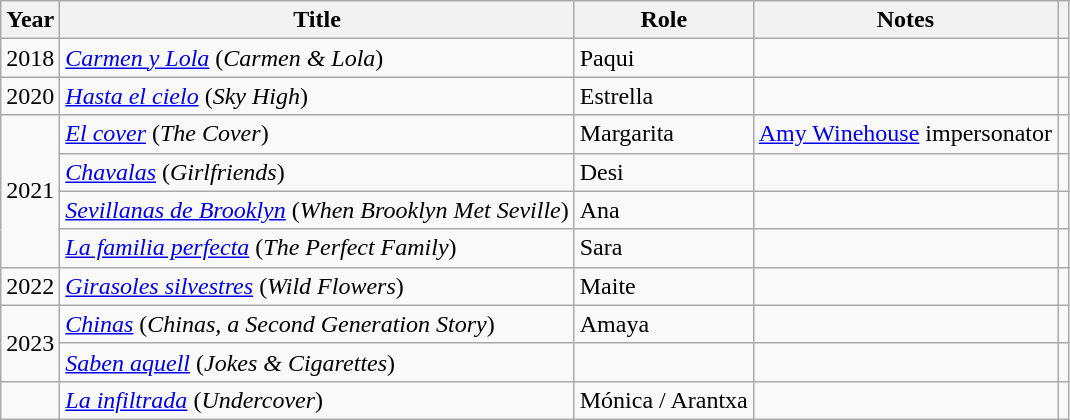<table class="wikitable sortable">
<tr>
<th>Year</th>
<th>Title</th>
<th>Role</th>
<th class="unsortable">Notes</th>
<th></th>
</tr>
<tr>
<td align = "center">2018</td>
<td><em><a href='#'>Carmen y Lola</a></em> (<em>Carmen & Lola</em>)</td>
<td>Paqui</td>
<td></td>
<td align = "center"></td>
</tr>
<tr>
<td align = "center">2020</td>
<td><em><a href='#'>Hasta el cielo</a></em> (<em>Sky High</em>)</td>
<td>Estrella</td>
<td></td>
<td align = "center"></td>
</tr>
<tr>
<td align = "center" rowspan = "4">2021</td>
<td><em><a href='#'>El cover</a></em> (<em>The Cover</em>)</td>
<td>Margarita</td>
<td><a href='#'>Amy Winehouse</a> impersonator</td>
<td align = "center"></td>
</tr>
<tr>
<td><em><a href='#'>Chavalas</a></em> (<em>Girlfriends</em>)</td>
<td>Desi</td>
<td></td>
<td align = "center"></td>
</tr>
<tr>
<td><a href='#'><em>Sevillanas de Brooklyn</em></a> (<em>When Brooklyn Met Seville</em>)</td>
<td>Ana</td>
<td></td>
<td align = "center"></td>
</tr>
<tr>
<td><em><a href='#'>La familia perfecta</a></em> (<em>The Perfect Family</em>)</td>
<td>Sara</td>
<td></td>
<td align = "center"></td>
</tr>
<tr>
<td align = "center">2022</td>
<td><em><a href='#'>Girasoles silvestres</a></em> (<em>Wild Flowers</em>)</td>
<td>Maite</td>
<td></td>
<td align = "center"></td>
</tr>
<tr>
<td rowspan = "2" align = "center">2023</td>
<td><em><a href='#'>Chinas</a></em> (<em>Chinas, a Second Generation Story</em>)</td>
<td>Amaya</td>
<td></td>
<td align = "center"></td>
</tr>
<tr>
<td><em><a href='#'>Saben aquell</a></em> (<em>Jokes & Cigarettes</em>)</td>
<td></td>
<td></td>
<td align = "center"></td>
</tr>
<tr>
<td></td>
<td><em><a href='#'>La infiltrada</a></em> (<em>Undercover</em>)</td>
<td>Mónica / Arantxa</td>
<td></td>
<td></td>
</tr>
</table>
